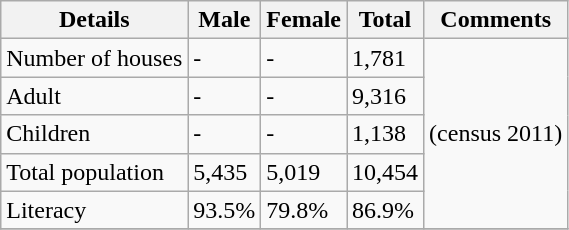<table class="wikitable  sortable">
<tr>
<th>Details</th>
<th>Male</th>
<th>Female</th>
<th>Total</th>
<th>Comments</th>
</tr>
<tr>
<td>Number of  houses</td>
<td>-</td>
<td>-</td>
<td>1,781</td>
<td rowspan="5">(census  2011)</td>
</tr>
<tr>
<td>Adult</td>
<td>-</td>
<td>-</td>
<td>9,316</td>
</tr>
<tr>
<td>Children</td>
<td>-</td>
<td>-</td>
<td>1,138</td>
</tr>
<tr>
<td>Total population</td>
<td>5,435</td>
<td>5,019</td>
<td>10,454</td>
</tr>
<tr>
<td>Literacy</td>
<td>93.5%</td>
<td>79.8%</td>
<td>86.9%</td>
</tr>
<tr>
</tr>
</table>
